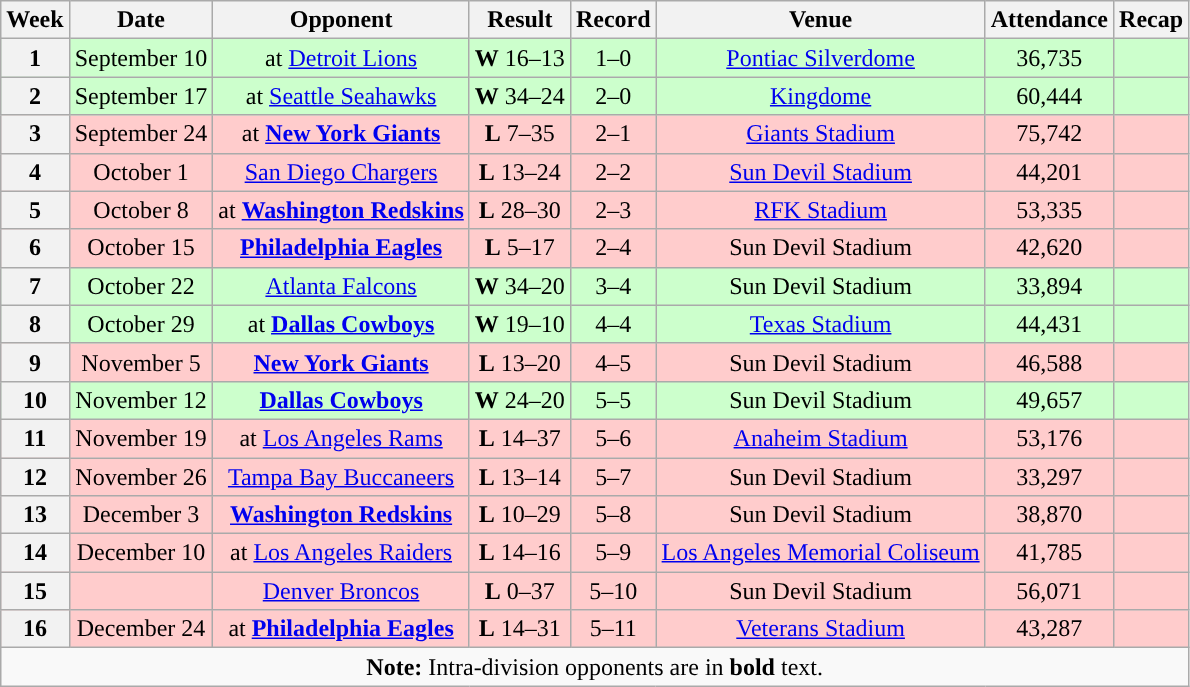<table class="wikitable" style="text-align:center">
<tr>
<th>Week</th>
<th>Date</th>
<th>Opponent</th>
<th>Result</th>
<th>Record</th>
<th>Venue</th>
<th>Attendance</th>
<th>Recap</th>
</tr>
<tr style="background:#cfc">
<th>1</th>
<td>September 10</td>
<td>at <a href='#'>Detroit Lions</a></td>
<td><strong>W</strong> 16–13</td>
<td>1–0</td>
<td><a href='#'>Pontiac Silverdome</a></td>
<td>36,735</td>
<td></td>
</tr>
<tr style="background:#cfc">
<th>2</th>
<td>September 17</td>
<td>at <a href='#'>Seattle Seahawks</a></td>
<td><strong>W</strong> 34–24</td>
<td>2–0</td>
<td><a href='#'>Kingdome</a></td>
<td>60,444</td>
<td></td>
</tr>
<tr style="background:#fcc">
<th>3</th>
<td>September 24</td>
<td>at <strong><a href='#'>New York Giants</a></strong></td>
<td><strong>L</strong> 7–35</td>
<td>2–1</td>
<td><a href='#'>Giants Stadium</a></td>
<td>75,742</td>
<td></td>
</tr>
<tr style="background:#fcc">
<th>4</th>
<td>October 1</td>
<td><a href='#'>San Diego Chargers</a></td>
<td><strong>L</strong> 13–24</td>
<td>2–2</td>
<td><a href='#'>Sun Devil Stadium</a></td>
<td>44,201</td>
<td></td>
</tr>
<tr style="background:#fcc">
<th>5</th>
<td>October 8</td>
<td>at <strong><a href='#'>Washington Redskins</a></strong></td>
<td><strong>L</strong> 28–30</td>
<td>2–3</td>
<td><a href='#'>RFK Stadium</a></td>
<td>53,335</td>
<td></td>
</tr>
<tr style="background:#fcc">
<th>6</th>
<td>October 15</td>
<td><strong><a href='#'>Philadelphia Eagles</a></strong></td>
<td><strong>L</strong> 5–17</td>
<td>2–4</td>
<td>Sun Devil Stadium</td>
<td>42,620</td>
<td></td>
</tr>
<tr style="background:#cfc">
<th>7</th>
<td>October 22</td>
<td><a href='#'>Atlanta Falcons</a></td>
<td><strong>W</strong> 34–20</td>
<td>3–4</td>
<td>Sun Devil Stadium</td>
<td>33,894</td>
<td></td>
</tr>
<tr style="background:#cfc">
<th>8</th>
<td>October 29</td>
<td>at <strong><a href='#'>Dallas Cowboys</a></strong></td>
<td><strong>W</strong> 19–10</td>
<td>4–4</td>
<td><a href='#'>Texas Stadium</a></td>
<td>44,431</td>
<td></td>
</tr>
<tr style="background:#fcc">
<th>9</th>
<td>November 5</td>
<td><strong><a href='#'>New York Giants</a></strong></td>
<td><strong>L</strong> 13–20</td>
<td>4–5</td>
<td>Sun Devil Stadium</td>
<td>46,588</td>
<td></td>
</tr>
<tr style="background:#cfc">
<th>10</th>
<td>November 12</td>
<td><strong><a href='#'>Dallas Cowboys</a></strong></td>
<td><strong>W</strong> 24–20</td>
<td>5–5</td>
<td>Sun Devil Stadium</td>
<td>49,657</td>
<td></td>
</tr>
<tr style="background:#fcc">
<th>11</th>
<td>November 19</td>
<td>at <a href='#'>Los Angeles Rams</a></td>
<td><strong>L</strong> 14–37</td>
<td>5–6</td>
<td><a href='#'>Anaheim Stadium</a></td>
<td>53,176</td>
<td></td>
</tr>
<tr style="background:#fcc">
<th>12</th>
<td>November 26</td>
<td><a href='#'>Tampa Bay Buccaneers</a></td>
<td><strong>L</strong> 13–14</td>
<td>5–7</td>
<td>Sun Devil Stadium</td>
<td>33,297</td>
<td></td>
</tr>
<tr style="background:#fcc">
<th>13</th>
<td>December 3</td>
<td><strong><a href='#'>Washington Redskins</a></strong></td>
<td><strong>L</strong> 10–29</td>
<td>5–8</td>
<td>Sun Devil Stadium</td>
<td>38,870</td>
<td></td>
</tr>
<tr style="background:#fcc">
<th>14</th>
<td>December 10</td>
<td>at <a href='#'>Los Angeles Raiders</a></td>
<td><strong>L</strong> 14–16</td>
<td>5–9</td>
<td><a href='#'>Los Angeles Memorial Coliseum</a></td>
<td>41,785</td>
<td></td>
</tr>
<tr style="background:#fcc">
<th>15</th>
<td></td>
<td><a href='#'>Denver Broncos</a></td>
<td><strong>L</strong> 0–37</td>
<td>5–10</td>
<td>Sun Devil Stadium</td>
<td>56,071</td>
<td></td>
</tr>
<tr style="background:#fcc">
<th>16</th>
<td>December 24</td>
<td>at <strong><a href='#'>Philadelphia Eagles</a></strong></td>
<td><strong>L</strong> 14–31</td>
<td>5–11</td>
<td><a href='#'>Veterans Stadium</a></td>
<td>43,287</td>
<td></td>
</tr>
<tr>
<td colspan="8"><strong>Note:</strong> Intra-division opponents are in <strong>bold</strong> text.</td>
</tr>
</table>
